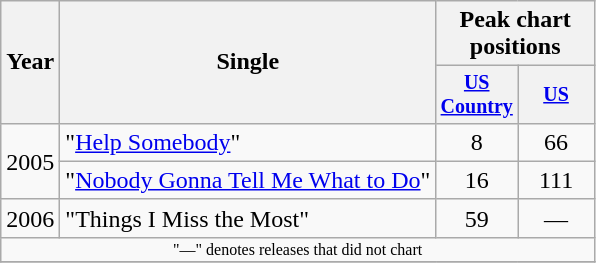<table class="wikitable" style="text-align:center;">
<tr>
<th rowspan="2">Year</th>
<th rowspan="2">Single</th>
<th colspan="2">Peak chart<br>positions</th>
</tr>
<tr style="font-size:smaller;">
<th width="45"><a href='#'>US Country</a></th>
<th width="45"><a href='#'>US</a></th>
</tr>
<tr>
<td rowspan="2">2005</td>
<td align="left">"<a href='#'>Help Somebody</a>"</td>
<td>8</td>
<td>66</td>
</tr>
<tr>
<td align="left">"<a href='#'>Nobody Gonna Tell Me What to Do</a>"</td>
<td>16</td>
<td>111</td>
</tr>
<tr>
<td>2006</td>
<td align="left">"Things I Miss the Most"</td>
<td>59</td>
<td>—</td>
</tr>
<tr>
<td colspan="4" style="font-size:8pt">"—" denotes releases that did not chart</td>
</tr>
<tr>
</tr>
</table>
